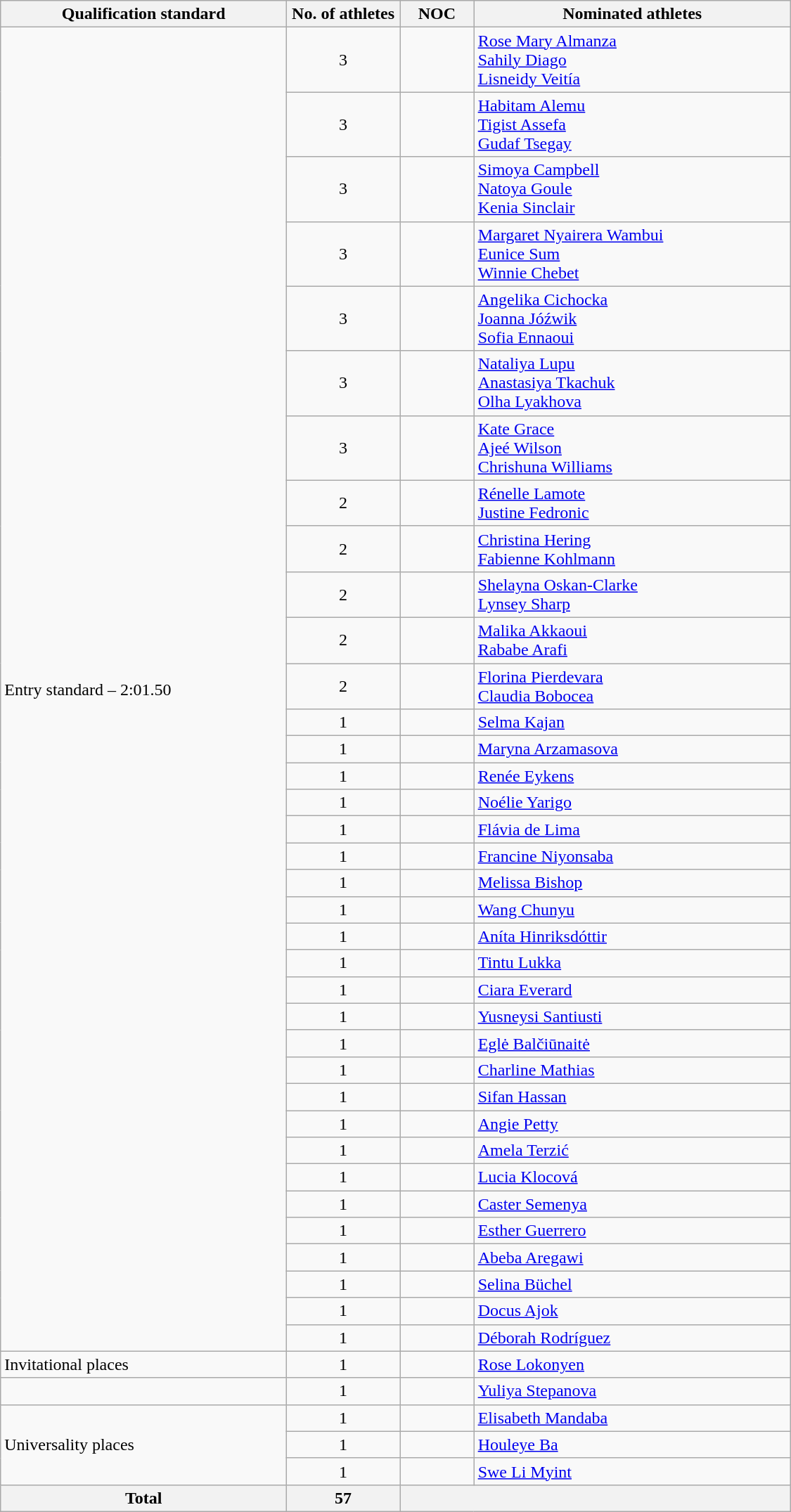<table class="wikitable"  style="text-align:left; width:750px;">
<tr>
<th>Qualification standard</th>
<th width=100>No. of athletes</th>
<th>NOC</th>
<th>Nominated athletes</th>
</tr>
<tr>
<td rowspan=36>Entry standard – 2:01.50</td>
<td style="text-align:center;">3</td>
<td></td>
<td><a href='#'>Rose Mary Almanza</a><br><a href='#'>Sahily Diago</a><br><a href='#'>Lisneidy Veitía</a></td>
</tr>
<tr>
<td style="text-align:center;">3</td>
<td></td>
<td><a href='#'>Habitam Alemu</a><br><a href='#'>Tigist Assefa</a><br><a href='#'>Gudaf Tsegay</a></td>
</tr>
<tr>
<td style="text-align:center;">3</td>
<td></td>
<td><a href='#'>Simoya Campbell</a><br><a href='#'>Natoya Goule</a><br><a href='#'>Kenia Sinclair</a></td>
</tr>
<tr>
<td style="text-align:center;">3</td>
<td></td>
<td><a href='#'>Margaret Nyairera Wambui</a><br><a href='#'>Eunice Sum</a><br><a href='#'>Winnie Chebet</a></td>
</tr>
<tr>
<td style="text-align:center;">3</td>
<td></td>
<td><a href='#'>Angelika Cichocka</a><br><a href='#'>Joanna Jóźwik</a><br><a href='#'>Sofia Ennaoui</a></td>
</tr>
<tr>
<td style="text-align:center;">3</td>
<td></td>
<td><a href='#'>Nataliya Lupu</a><br><a href='#'>Anastasiya Tkachuk</a><br><a href='#'>Olha Lyakhova</a></td>
</tr>
<tr>
<td style="text-align:center;">3</td>
<td></td>
<td><a href='#'>Kate Grace</a><br><a href='#'>Ajeé Wilson</a><br><a href='#'>Chrishuna Williams</a></td>
</tr>
<tr>
<td style="text-align:center;">2</td>
<td></td>
<td><a href='#'>Rénelle Lamote</a><br><a href='#'>Justine Fedronic</a></td>
</tr>
<tr>
<td style="text-align:center;">2</td>
<td></td>
<td><a href='#'>Christina Hering</a><br><a href='#'>Fabienne Kohlmann</a></td>
</tr>
<tr>
<td style="text-align:center;">2</td>
<td></td>
<td><a href='#'>Shelayna Oskan-Clarke</a><br><a href='#'>Lynsey Sharp</a></td>
</tr>
<tr>
<td style="text-align:center;">2</td>
<td></td>
<td><a href='#'>Malika Akkaoui</a><br><a href='#'>Rababe Arafi</a></td>
</tr>
<tr>
<td style="text-align:center;">2</td>
<td></td>
<td><a href='#'>Florina Pierdevara</a><br><a href='#'>Claudia Bobocea</a></td>
</tr>
<tr>
<td style="text-align:center;">1</td>
<td></td>
<td><a href='#'>Selma Kajan</a></td>
</tr>
<tr>
<td style="text-align:center;">1</td>
<td></td>
<td><a href='#'>Maryna Arzamasova</a></td>
</tr>
<tr>
<td style="text-align:center;">1</td>
<td></td>
<td><a href='#'>Renée Eykens</a></td>
</tr>
<tr>
<td style="text-align:center;">1</td>
<td></td>
<td><a href='#'>Noélie Yarigo</a></td>
</tr>
<tr>
<td style="text-align:center;">1</td>
<td></td>
<td><a href='#'>Flávia de Lima</a></td>
</tr>
<tr>
<td style="text-align:center;">1</td>
<td></td>
<td><a href='#'>Francine Niyonsaba</a></td>
</tr>
<tr>
<td style="text-align:center;">1</td>
<td></td>
<td><a href='#'>Melissa Bishop</a></td>
</tr>
<tr>
<td style="text-align:center;">1</td>
<td></td>
<td><a href='#'>Wang Chunyu</a></td>
</tr>
<tr>
<td style="text-align:center;">1</td>
<td></td>
<td><a href='#'>Aníta Hinriksdóttir</a></td>
</tr>
<tr>
<td style="text-align:center;">1</td>
<td></td>
<td><a href='#'>Tintu Lukka</a></td>
</tr>
<tr>
<td style="text-align:center;">1</td>
<td></td>
<td><a href='#'>Ciara Everard</a></td>
</tr>
<tr>
<td style="text-align:center;">1</td>
<td></td>
<td><a href='#'>Yusneysi Santiusti</a></td>
</tr>
<tr>
<td style="text-align:center;">1</td>
<td></td>
<td><a href='#'>Eglė Balčiūnaitė</a></td>
</tr>
<tr>
<td style="text-align:center;">1</td>
<td></td>
<td><a href='#'>Charline Mathias</a></td>
</tr>
<tr>
<td style="text-align:center;">1</td>
<td></td>
<td><a href='#'>Sifan Hassan</a></td>
</tr>
<tr>
<td style="text-align:center;">1</td>
<td></td>
<td><a href='#'>Angie Petty</a></td>
</tr>
<tr>
<td style="text-align:center;">1</td>
<td></td>
<td><a href='#'>Amela Terzić</a></td>
</tr>
<tr>
<td style="text-align:center;">1</td>
<td></td>
<td><a href='#'>Lucia Klocová</a></td>
</tr>
<tr>
<td style="text-align:center;">1</td>
<td></td>
<td><a href='#'>Caster Semenya</a></td>
</tr>
<tr>
<td style="text-align:center;">1</td>
<td></td>
<td><a href='#'>Esther Guerrero</a></td>
</tr>
<tr>
<td style="text-align:center;">1</td>
<td></td>
<td><a href='#'>Abeba Aregawi</a></td>
</tr>
<tr>
<td style="text-align:center;">1</td>
<td></td>
<td><a href='#'>Selina Büchel</a></td>
</tr>
<tr>
<td style="text-align:center;">1</td>
<td></td>
<td><a href='#'>Docus Ajok</a></td>
</tr>
<tr>
<td style="text-align:center;">1</td>
<td></td>
<td><a href='#'>Déborah Rodríguez</a></td>
</tr>
<tr>
<td>Invitational places</td>
<td style="text-align:center;">1</td>
<td></td>
<td><a href='#'>Rose Lokonyen</a></td>
</tr>
<tr>
<td></td>
<td style="text-align:center;">1</td>
<td></td>
<td><a href='#'>Yuliya Stepanova</a></td>
</tr>
<tr>
<td rowspan=3>Universality places</td>
<td style="text-align:center;">1</td>
<td></td>
<td><a href='#'>Elisabeth Mandaba</a></td>
</tr>
<tr>
<td style="text-align:center;">1</td>
<td></td>
<td><a href='#'>Houleye Ba</a></td>
</tr>
<tr>
<td style="text-align:center;">1</td>
<td></td>
<td><a href='#'>Swe Li Myint</a></td>
</tr>
<tr>
<th>Total</th>
<th>57</th>
<th colspan=2></th>
</tr>
</table>
